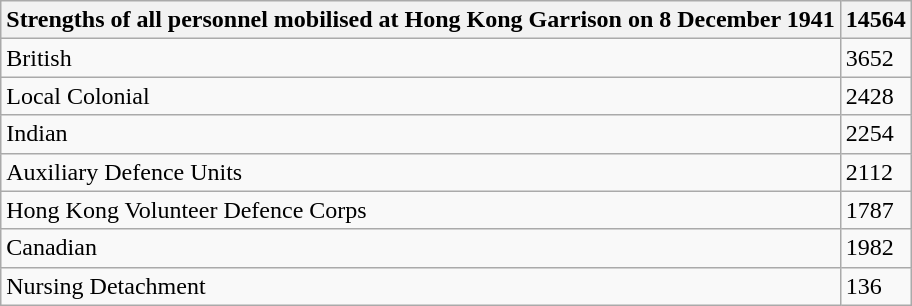<table class="wikitable">
<tr>
<th>Strengths of all personnel mobilised at Hong Kong Garrison on 8 December 1941</th>
<th>14564</th>
</tr>
<tr>
<td>British</td>
<td>3652 </td>
</tr>
<tr>
<td>Local Colonial</td>
<td>2428 </td>
</tr>
<tr>
<td>Indian</td>
<td>2254 </td>
</tr>
<tr>
<td>Auxiliary Defence Units</td>
<td>2112 </td>
</tr>
<tr>
<td>Hong Kong Volunteer Defence Corps</td>
<td>1787</td>
</tr>
<tr>
<td>Canadian</td>
<td>1982 </td>
</tr>
<tr>
<td>Nursing Detachment</td>
<td>136 </td>
</tr>
</table>
